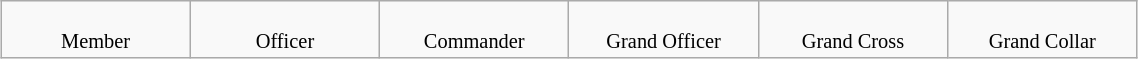<table class="wikitable" style="margin:auto; width:60%; text-align:center;">
<tr style="vertical-align:top; font-size:85%;">
<td style="width:16.66%;"><br>Member</td>
<td style="width:16.66%;"><br>Officer</td>
<td style="width:16.66%;"><br>Commander</td>
<td style="width:16.66%;"><br>Grand Officer</td>
<td style="width:16.66%;"><br>Grand Cross</td>
<td style="width:16.66%;"><br>Grand Collar</td>
</tr>
</table>
